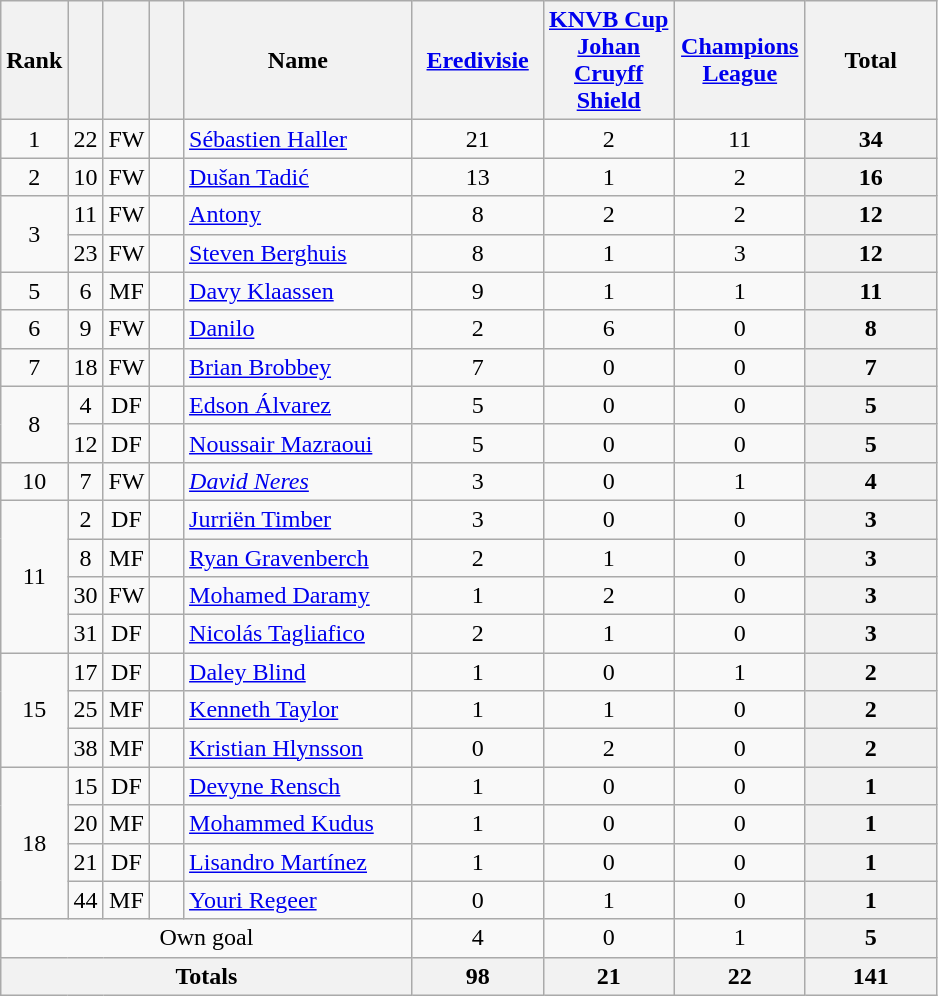<table class="wikitable sortable" style="text-align:center;">
<tr>
<th style="width:15px;">Rank</th>
<th style="width:15px;"></th>
<th style="width:15px;"></th>
<th style="width:15px;"></th>
<th style="width:145px;">Name</th>
<th style="width:80px;"><a href='#'>Eredivisie</a></th>
<th style="width:80px;"><a href='#'>KNVB Cup</a><br><a href='#'>Johan Cruyff Shield</a></th>
<th style="width:80px;"><a href='#'>Champions League</a></th>
<th style="width:80px;">Total</th>
</tr>
<tr>
<td rowspan=1>1</td>
<td>22</td>
<td>FW</td>
<td></td>
<td align=left><a href='#'>Sébastien Haller</a></td>
<td>21</td>
<td>2</td>
<td>11</td>
<th>34</th>
</tr>
<tr>
<td rowspan=1>2</td>
<td>10</td>
<td>FW</td>
<td></td>
<td align=left><a href='#'>Dušan Tadić</a></td>
<td>13</td>
<td>1</td>
<td>2</td>
<th>16</th>
</tr>
<tr>
<td rowspan=2>3</td>
<td>11</td>
<td>FW</td>
<td></td>
<td align=left><a href='#'>Antony</a></td>
<td>8</td>
<td>2</td>
<td>2</td>
<th>12</th>
</tr>
<tr>
<td>23</td>
<td>FW</td>
<td></td>
<td align=left><a href='#'>Steven Berghuis</a></td>
<td>8</td>
<td>1</td>
<td>3</td>
<th>12</th>
</tr>
<tr>
<td rowspan=1>5</td>
<td>6</td>
<td>MF</td>
<td></td>
<td align=left><a href='#'>Davy Klaassen</a></td>
<td>9</td>
<td>1</td>
<td>1</td>
<th>11</th>
</tr>
<tr>
<td rowspan=1>6</td>
<td>9</td>
<td>FW</td>
<td></td>
<td align=left><a href='#'>Danilo</a></td>
<td>2</td>
<td>6</td>
<td>0</td>
<th>8</th>
</tr>
<tr>
<td rowspan=1>7</td>
<td>18</td>
<td>FW</td>
<td></td>
<td align=left><a href='#'>Brian Brobbey</a></td>
<td>7</td>
<td>0</td>
<td>0</td>
<th>7</th>
</tr>
<tr>
<td rowspan=2>8</td>
<td>4</td>
<td>DF</td>
<td></td>
<td align=left><a href='#'>Edson Álvarez</a></td>
<td>5</td>
<td>0</td>
<td>0</td>
<th>5</th>
</tr>
<tr>
<td>12</td>
<td>DF</td>
<td></td>
<td align=left><a href='#'>Noussair Mazraoui</a></td>
<td>5</td>
<td>0</td>
<td>0</td>
<th>5</th>
</tr>
<tr>
<td rowspan=1>10</td>
<td>7</td>
<td>FW</td>
<td></td>
<td align=left><em><a href='#'>David Neres</a></em></td>
<td>3</td>
<td>0</td>
<td>1</td>
<th>4</th>
</tr>
<tr>
<td rowspan=4>11</td>
<td>2</td>
<td>DF</td>
<td></td>
<td align=left><a href='#'>Jurriën Timber</a></td>
<td>3</td>
<td>0</td>
<td>0</td>
<th>3</th>
</tr>
<tr>
<td>8</td>
<td>MF</td>
<td></td>
<td align=left><a href='#'>Ryan Gravenberch</a></td>
<td>2</td>
<td>1</td>
<td>0</td>
<th>3</th>
</tr>
<tr>
<td>30</td>
<td>FW</td>
<td></td>
<td align=left><a href='#'>Mohamed Daramy</a></td>
<td>1</td>
<td>2</td>
<td>0</td>
<th>3</th>
</tr>
<tr>
<td>31</td>
<td>DF</td>
<td></td>
<td align=left><a href='#'>Nicolás Tagliafico</a></td>
<td>2</td>
<td>1</td>
<td>0</td>
<th>3</th>
</tr>
<tr>
<td rowspan=3>15</td>
<td>17</td>
<td>DF</td>
<td></td>
<td align=left><a href='#'>Daley Blind</a></td>
<td>1</td>
<td>0</td>
<td>1</td>
<th>2</th>
</tr>
<tr>
<td>25</td>
<td>MF</td>
<td></td>
<td align=left><a href='#'>Kenneth Taylor</a></td>
<td>1</td>
<td>1</td>
<td>0</td>
<th>2</th>
</tr>
<tr>
<td>38</td>
<td>MF</td>
<td></td>
<td align=left><a href='#'>Kristian Hlynsson</a></td>
<td>0</td>
<td>2</td>
<td>0</td>
<th>2</th>
</tr>
<tr>
<td rowspan=4>18</td>
<td>15</td>
<td>DF</td>
<td></td>
<td align=left><a href='#'>Devyne Rensch</a></td>
<td>1</td>
<td>0</td>
<td>0</td>
<th>1</th>
</tr>
<tr>
<td>20</td>
<td>MF</td>
<td></td>
<td align=left><a href='#'>Mohammed Kudus</a></td>
<td>1</td>
<td>0</td>
<td>0</td>
<th>1</th>
</tr>
<tr>
<td>21</td>
<td>DF</td>
<td></td>
<td align=left><a href='#'>Lisandro Martínez</a></td>
<td>1</td>
<td>0</td>
<td>0</td>
<th>1</th>
</tr>
<tr>
<td>44</td>
<td>MF</td>
<td></td>
<td align=left><a href='#'>Youri Regeer</a></td>
<td>0</td>
<td>1</td>
<td>0</td>
<th>1</th>
</tr>
<tr>
<td colspan=5>Own goal</td>
<td>4</td>
<td>0</td>
<td>1</td>
<th>5</th>
</tr>
<tr>
<th colspan=5>Totals</th>
<th>98</th>
<th>21</th>
<th>22</th>
<th>141</th>
</tr>
</table>
